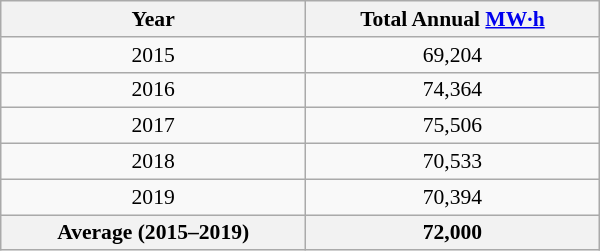<table class=wikitable style="text-align:right; font-size:0.9em; width:400px;">
<tr>
<th>Year</th>
<th>Total Annual <a href='#'>MW·h</a></th>
</tr>
<tr>
<td align="center">2015</td>
<td align="center">69,204</td>
</tr>
<tr>
<td align="center">2016</td>
<td align="center">74,364</td>
</tr>
<tr>
<td align="center">2017</td>
<td align="center">75,506</td>
</tr>
<tr>
<td align="center">2018</td>
<td align="center">70,533</td>
</tr>
<tr>
<td align="center">2019</td>
<td align="center">70,394</td>
</tr>
<tr>
<th>Average (2015–2019)</th>
<th>72,000</th>
</tr>
</table>
